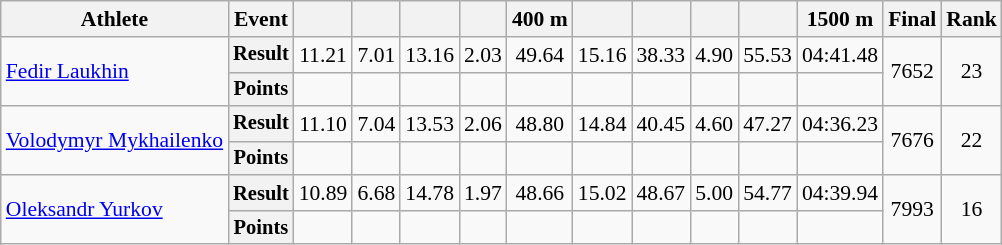<table class="wikitable" style="font-size:90%">
<tr>
<th>Athlete</th>
<th>Event</th>
<th></th>
<th></th>
<th></th>
<th></th>
<th>400 m</th>
<th></th>
<th></th>
<th></th>
<th></th>
<th>1500 m</th>
<th>Final</th>
<th>Rank</th>
</tr>
<tr align=center>
<td rowspan=2 align=left><a href='#'>Fedir Laukhin</a></td>
<th style="font-size:95%">Result</th>
<td>11.21</td>
<td>7.01</td>
<td>13.16</td>
<td>2.03</td>
<td>49.64</td>
<td>15.16</td>
<td>38.33</td>
<td>4.90</td>
<td>55.53</td>
<td>04:41.48</td>
<td rowspan=2>7652</td>
<td rowspan=2>23</td>
</tr>
<tr align=center>
<th style="font-size:95%">Points</th>
<td></td>
<td></td>
<td></td>
<td></td>
<td></td>
<td></td>
<td></td>
<td></td>
<td></td>
<td></td>
</tr>
<tr align=center>
<td rowspan=2 align=left><a href='#'>Volodymyr Mykhailenko</a></td>
<th style="font-size:95%">Result</th>
<td>11.10</td>
<td>7.04</td>
<td>13.53</td>
<td>2.06</td>
<td>48.80</td>
<td>14.84</td>
<td>40.45</td>
<td>4.60</td>
<td>47.27</td>
<td>04:36.23</td>
<td rowspan=2>7676</td>
<td rowspan=2>22</td>
</tr>
<tr align=center>
<th style="font-size:95%">Points</th>
<td></td>
<td></td>
<td></td>
<td></td>
<td></td>
<td></td>
<td></td>
<td></td>
<td></td>
<td></td>
</tr>
<tr align=center>
<td rowspan=2 align=left><a href='#'>Oleksandr Yurkov</a></td>
<th style="font-size:95%">Result</th>
<td>10.89</td>
<td>6.68</td>
<td>14.78</td>
<td>1.97</td>
<td>48.66</td>
<td>15.02</td>
<td>48.67</td>
<td>5.00</td>
<td>54.77</td>
<td>04:39.94</td>
<td rowspan=2>7993</td>
<td rowspan=2>16</td>
</tr>
<tr align=center>
<th style="font-size:95%">Points</th>
<td></td>
<td></td>
<td></td>
<td></td>
<td></td>
<td></td>
<td></td>
<td></td>
<td></td>
<td></td>
</tr>
</table>
